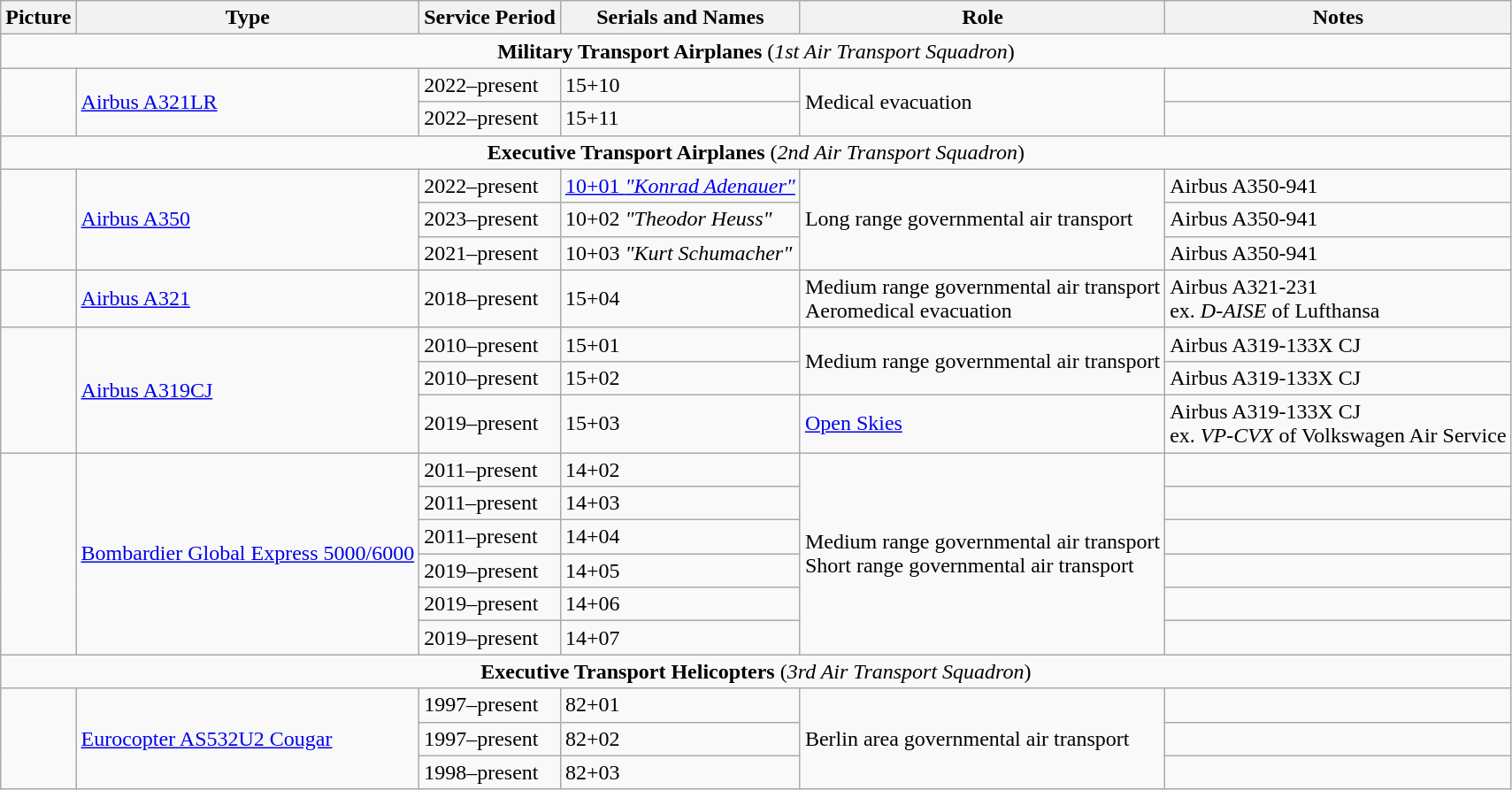<table class="wikitable">
<tr>
<th>Picture</th>
<th>Type</th>
<th>Service Period</th>
<th>Serials and Names</th>
<th>Role</th>
<th>Notes</th>
</tr>
<tr>
<td colspan="6" style="text-align:center;"><strong>Military Transport Airplanes</strong> (<em>1st Air Transport Squadron</em>)</td>
</tr>
<tr>
<td rowspan="2"></td>
<td rowspan="2"><a href='#'>Airbus A321LR</a></td>
<td>2022–present</td>
<td>15+10</td>
<td rowspan="2">Medical evacuation</td>
<td></td>
</tr>
<tr>
<td>2022–present</td>
<td>15+11</td>
</tr>
<tr>
<td colspan="6" style="text-align:center;"><strong>Executive Transport Airplanes</strong> (<em>2nd Air Transport Squadron</em>)</td>
</tr>
<tr>
<td rowspan="3"></td>
<td rowspan="3"><a href='#'>Airbus A350</a></td>
<td>2022–present</td>
<td><a href='#'>10+01 <em>"Konrad Adenauer"</em></a></td>
<td rowspan="3">Long range governmental air transport</td>
<td>Airbus A350-941</td>
</tr>
<tr>
<td>2023–present</td>
<td>10+02 <em>"Theodor Heuss"</em></td>
<td>Airbus A350-941</td>
</tr>
<tr>
<td>2021–present</td>
<td>10+03 <em>"Kurt Schumacher"</em></td>
<td>Airbus A350-941</td>
</tr>
<tr>
<td></td>
<td><a href='#'>Airbus A321</a></td>
<td>2018–present</td>
<td>15+04</td>
<td>Medium range governmental air transport<br>Aeromedical evacuation</td>
<td>Airbus A321-231<br>ex. <em>D-AISE</em> of Lufthansa</td>
</tr>
<tr>
<td rowspan="3"></td>
<td rowspan="3"><a href='#'>Airbus A319CJ</a></td>
<td>2010–present</td>
<td>15+01</td>
<td rowspan="2">Medium range governmental air transport</td>
<td>Airbus A319-133X CJ</td>
</tr>
<tr>
<td>2010–present</td>
<td>15+02</td>
<td>Airbus A319-133X CJ</td>
</tr>
<tr>
<td>2019–present</td>
<td>15+03</td>
<td><a href='#'>Open Skies</a></td>
<td>Airbus A319-133X CJ <br>ex. <em>VP-CVX</em> of Volkswagen Air Service</td>
</tr>
<tr>
<td rowspan="6"></td>
<td rowspan="6"><a href='#'>Bombardier Global Express 5000/6000</a></td>
<td>2011–present</td>
<td>14+02</td>
<td rowspan="6">Medium range governmental air transport<br>Short range governmental air transport</td>
<td></td>
</tr>
<tr>
<td>2011–present</td>
<td>14+03</td>
<td></td>
</tr>
<tr>
<td>2011–present</td>
<td>14+04</td>
<td></td>
</tr>
<tr>
<td>2019–present</td>
<td>14+05</td>
<td></td>
</tr>
<tr>
<td>2019–present</td>
<td>14+06</td>
<td></td>
</tr>
<tr>
<td>2019–present</td>
<td>14+07</td>
<td></td>
</tr>
<tr>
<td colspan="6" style="text-align:center;"><strong>Executive Transport Helicopters</strong> (<em>3rd Air Transport Squadron</em>)</td>
</tr>
<tr>
<td rowspan="3"></td>
<td rowspan="3"><a href='#'>Eurocopter AS532U2 Cougar</a></td>
<td>1997–present</td>
<td>82+01</td>
<td rowspan="3">Berlin area  governmental air transport</td>
<td></td>
</tr>
<tr>
<td>1997–present</td>
<td>82+02</td>
<td></td>
</tr>
<tr>
<td>1998–present</td>
<td>82+03</td>
<td></td>
</tr>
</table>
